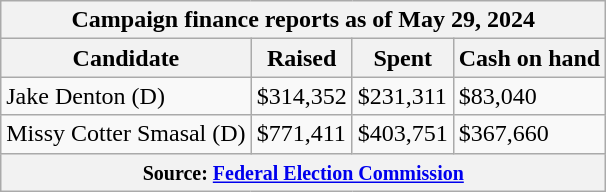<table class="wikitable sortable">
<tr>
<th colspan=4>Campaign finance reports as of May 29, 2024</th>
</tr>
<tr style="text-align:center;">
<th>Candidate</th>
<th>Raised</th>
<th>Spent</th>
<th>Cash on hand</th>
</tr>
<tr>
<td>Jake Denton (D)</td>
<td>$314,352</td>
<td>$231,311</td>
<td>$83,040</td>
</tr>
<tr>
<td>Missy Cotter Smasal (D)</td>
<td>$771,411</td>
<td>$403,751</td>
<td>$367,660</td>
</tr>
<tr>
<th colspan="4"><small>Source: <a href='#'>Federal Election Commission</a></small></th>
</tr>
</table>
